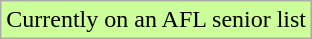<table class="wikitable">
<tr bgcolor="#CCFF99">
<td>Currently on an AFL senior list</td>
</tr>
</table>
